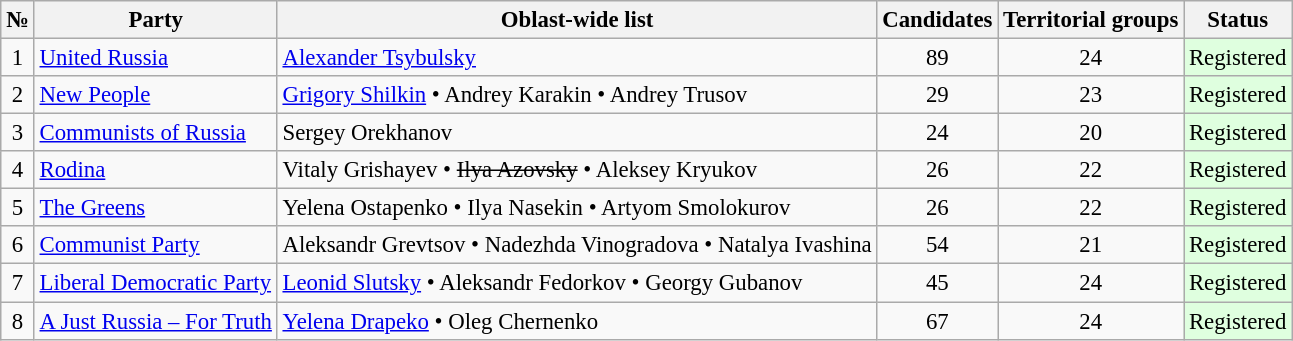<table class="wikitable sortable" style="background: #f9f9f9; text-align:right; font-size: 95%">
<tr>
<th align=center>№</th>
<th align=center>Party</th>
<th align=center>Oblast-wide list</th>
<th align=center>Candidates</th>
<th align=center>Territorial groups</th>
<th align=center>Status</th>
</tr>
<tr>
<td align=center>1</td>
<td align=left><a href='#'>United Russia</a></td>
<td align=left><a href='#'>Alexander Tsybulsky</a></td>
<td align=center>89</td>
<td align=center>24</td>
<td align=center bgcolor="#DFFFDF">Registered</td>
</tr>
<tr>
<td align=center>2</td>
<td align=left><a href='#'>New People</a></td>
<td align=left><a href='#'>Grigory Shilkin</a> • Andrey Karakin • Andrey Trusov</td>
<td align=center>29</td>
<td align=center>23</td>
<td align=center bgcolor="#DFFFDF">Registered</td>
</tr>
<tr>
<td align=center>3</td>
<td align=left><a href='#'>Communists of Russia</a></td>
<td align=left>Sergey Orekhanov</td>
<td align=center>24</td>
<td align=center>20</td>
<td align=center bgcolor="#DFFFDF">Registered</td>
</tr>
<tr>
<td align=center>4</td>
<td align=left><a href='#'>Rodina</a></td>
<td align=left>Vitaly Grishayev • <s>Ilya Azovsky</s> • Aleksey Kryukov</td>
<td align=center>26</td>
<td align=center>22</td>
<td align=center bgcolor="#DFFFDF">Registered</td>
</tr>
<tr>
<td align=center>5</td>
<td align=left><a href='#'>The Greens</a></td>
<td align=left>Yelena Ostapenko • Ilya Nasekin • Artyom Smolokurov</td>
<td align=center>26</td>
<td align=center>22</td>
<td align=center bgcolor="#DFFFDF">Registered</td>
</tr>
<tr>
<td align=center>6</td>
<td align=left><a href='#'>Communist Party</a></td>
<td align=left>Aleksandr Grevtsov • Nadezhda Vinogradova • Natalya Ivashina</td>
<td align=center>54</td>
<td align=center>21</td>
<td align=center bgcolor="#DFFFDF">Registered</td>
</tr>
<tr>
<td align=center>7</td>
<td align=left><a href='#'>Liberal Democratic Party</a></td>
<td align=left><a href='#'>Leonid Slutsky</a> • Aleksandr Fedorkov • Georgy Gubanov</td>
<td align=center>45</td>
<td align=center>24</td>
<td align=center bgcolor="#DFFFDF">Registered</td>
</tr>
<tr>
<td align=center>8</td>
<td align=left><a href='#'>A Just Russia – For Truth</a></td>
<td align=left><a href='#'>Yelena Drapeko</a> • Oleg Chernenko</td>
<td align=center>67</td>
<td align=center>24</td>
<td align=center bgcolor="#DFFFDF">Registered</td>
</tr>
</table>
